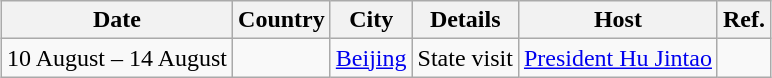<table class="wikitable sortable" border="1" style="margin: 1em auto 1em auto">
<tr>
<th>Date</th>
<th>Country</th>
<th>City</th>
<th>Details</th>
<th>Host</th>
<th>Ref.</th>
</tr>
<tr>
<td>10 August – 14 August</td>
<td></td>
<td><a href='#'>Beijing</a></td>
<td>State visit</td>
<td><a href='#'>President Hu Jintao</a></td>
<td></td>
</tr>
</table>
